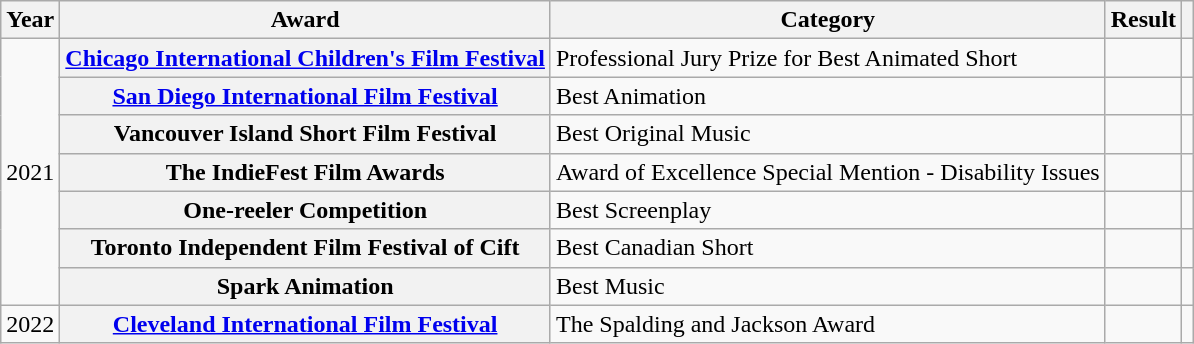<table class="wikitable plainrowheaders sortable">
<tr>
<th scope="col">Year</th>
<th scope="col">Award</th>
<th scope="col">Category</th>
<th scope="col">Result</th>
<th scope="col" class="unsortable"></th>
</tr>
<tr>
<td rowspan="7">2021</td>
<th scope="row"><a href='#'>Chicago International Children's Film Festival</a></th>
<td>Professional Jury Prize for Best Animated Short</td>
<td></td>
<td align="center"></td>
</tr>
<tr>
<th scope="row"><a href='#'>San Diego International Film Festival</a></th>
<td>Best Animation</td>
<td></td>
<td align="center"></td>
</tr>
<tr>
<th scope="row">Vancouver Island Short Film Festival</th>
<td>Best Original Music</td>
<td></td>
<td></td>
</tr>
<tr>
<th scope="row">The IndieFest Film Awards</th>
<td>Award of Excellence Special Mention - Disability Issues</td>
<td></td>
<td></td>
</tr>
<tr>
<th scope="row">One-reeler Competition</th>
<td>Best Screenplay</td>
<td></td>
<td></td>
</tr>
<tr>
<th scope="row">Toronto Independent Film Festival of Cift</th>
<td>Best Canadian Short</td>
<td></td>
<td></td>
</tr>
<tr>
<th scope="row">Spark Animation</th>
<td>Best Music</td>
<td></td>
<td></td>
</tr>
<tr>
<td>2022</td>
<th scope="row"><a href='#'>Cleveland International Film Festival</a></th>
<td>The Spalding and Jackson Award</td>
<td></td>
<td></td>
</tr>
</table>
